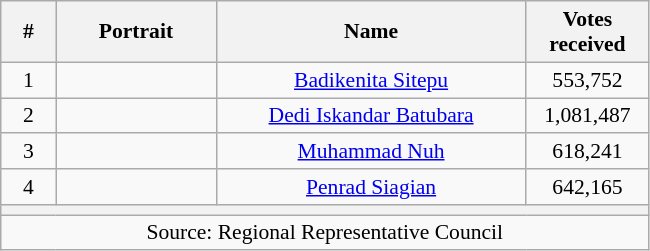<table class="wikitable sortable" style="text-align:center; font-size: 0.9em;">
<tr>
<th width="30">#</th>
<th width="100">Portrait</th>
<th width="200">Name</th>
<th width="75">Votes received</th>
</tr>
<tr>
<td>1</td>
<td></td>
<td><a href='#'>Badikenita Sitepu</a></td>
<td>553,752</td>
</tr>
<tr>
<td>2</td>
<td></td>
<td><a href='#'>Dedi Iskandar Batubara</a></td>
<td>1,081,487</td>
</tr>
<tr>
<td>3</td>
<td></td>
<td><a href='#'>Muhammad Nuh</a></td>
<td>618,241</td>
</tr>
<tr>
<td>4</td>
<td></td>
<td><a href='#'>Penrad Siagian</a></td>
<td>642,165</td>
</tr>
<tr>
<th colspan="8"></th>
</tr>
<tr>
<td colspan="8">Source: Regional Representative Council</td>
</tr>
</table>
